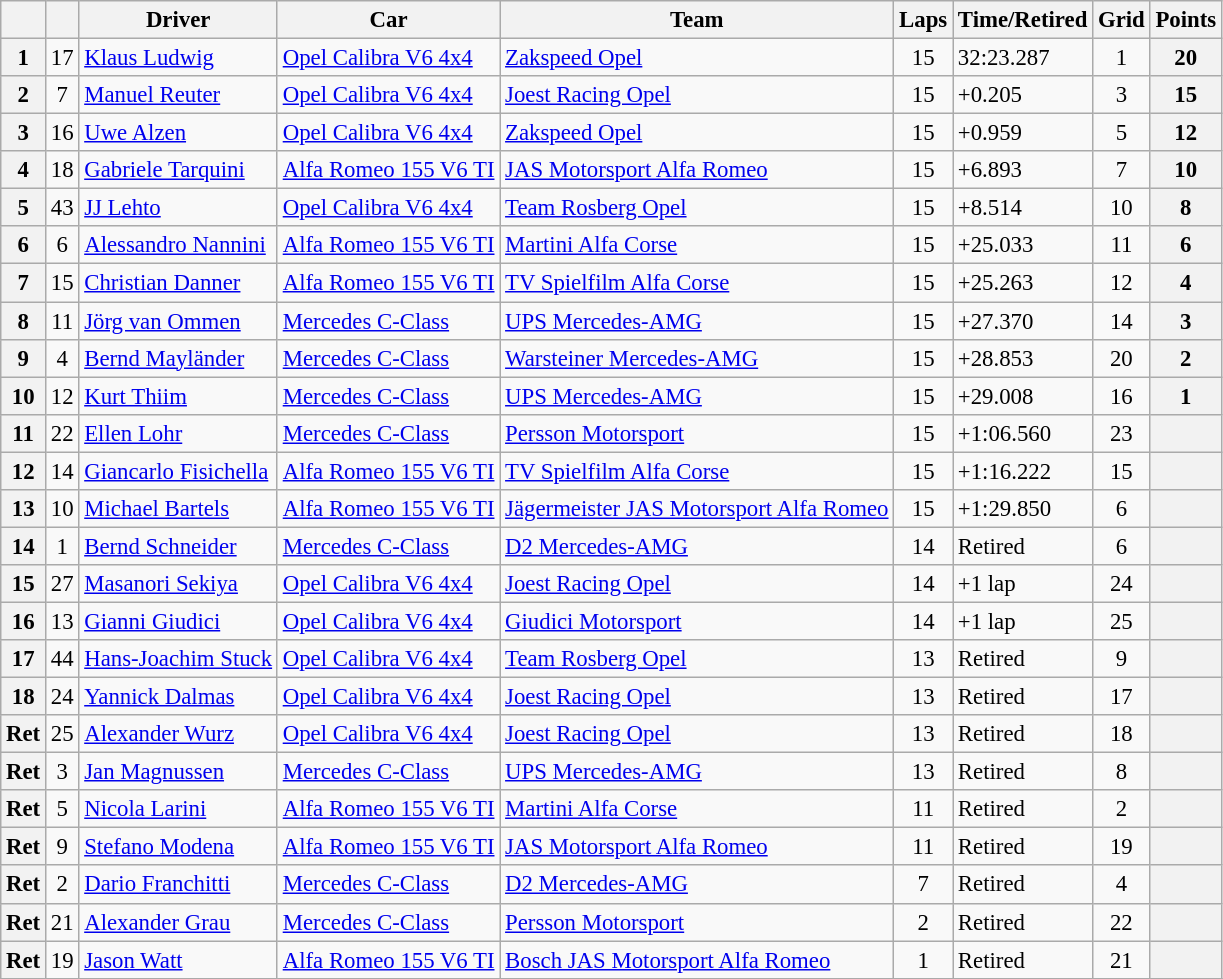<table class="wikitable sortable" style="font-size:95%">
<tr>
<th></th>
<th></th>
<th>Driver</th>
<th>Car</th>
<th>Team</th>
<th>Laps</th>
<th>Time/Retired</th>
<th>Grid</th>
<th>Points</th>
</tr>
<tr>
<th>1</th>
<td align=center>17</td>
<td> <a href='#'>Klaus Ludwig</a></td>
<td><a href='#'>Opel Calibra V6 4x4</a></td>
<td> <a href='#'>Zakspeed Opel</a></td>
<td align=center>15</td>
<td>32:23.287</td>
<td align=center>1</td>
<th>20</th>
</tr>
<tr>
<th>2</th>
<td align=center>7</td>
<td> <a href='#'>Manuel Reuter</a></td>
<td><a href='#'>Opel Calibra V6 4x4</a></td>
<td> <a href='#'>Joest Racing Opel</a></td>
<td align=center>15</td>
<td>+0.205</td>
<td align=center>3</td>
<th>15</th>
</tr>
<tr>
<th>3</th>
<td align=center>16</td>
<td> <a href='#'>Uwe Alzen</a></td>
<td><a href='#'>Opel Calibra V6 4x4</a></td>
<td> <a href='#'>Zakspeed Opel</a></td>
<td align=center>15</td>
<td>+0.959</td>
<td align=center>5</td>
<th>12</th>
</tr>
<tr>
<th>4</th>
<td align=center>18</td>
<td> <a href='#'>Gabriele Tarquini</a></td>
<td><a href='#'>Alfa Romeo 155 V6 TI</a></td>
<td> <a href='#'>JAS Motorsport Alfa Romeo</a></td>
<td align=center>15</td>
<td>+6.893</td>
<td align=center>7</td>
<th>10</th>
</tr>
<tr>
<th>5</th>
<td align=center>43</td>
<td> <a href='#'>JJ Lehto</a></td>
<td><a href='#'>Opel Calibra V6 4x4</a></td>
<td> <a href='#'>Team Rosberg Opel</a></td>
<td align=center>15</td>
<td>+8.514</td>
<td align=center>10</td>
<th>8</th>
</tr>
<tr>
<th>6</th>
<td align=center>6</td>
<td> <a href='#'>Alessandro Nannini</a></td>
<td><a href='#'>Alfa Romeo 155 V6 TI</a></td>
<td> <a href='#'>Martini Alfa Corse</a></td>
<td align=center>15</td>
<td>+25.033</td>
<td align=center>11</td>
<th>6</th>
</tr>
<tr>
<th>7</th>
<td align=center>15</td>
<td> <a href='#'>Christian Danner</a></td>
<td><a href='#'>Alfa Romeo 155 V6 TI</a></td>
<td> <a href='#'>TV Spielfilm Alfa Corse</a></td>
<td align=center>15</td>
<td>+25.263</td>
<td align=center>12</td>
<th>4</th>
</tr>
<tr>
<th>8</th>
<td align=center>11</td>
<td> <a href='#'>Jörg van Ommen</a></td>
<td><a href='#'>Mercedes C-Class</a></td>
<td> <a href='#'>UPS Mercedes-AMG</a></td>
<td align=center>15</td>
<td>+27.370</td>
<td align=center>14</td>
<th>3</th>
</tr>
<tr>
<th>9</th>
<td align=center>4</td>
<td> <a href='#'>Bernd Mayländer</a></td>
<td><a href='#'>Mercedes C-Class</a></td>
<td> <a href='#'>Warsteiner Mercedes-AMG</a></td>
<td align=center>15</td>
<td>+28.853</td>
<td align=center>20</td>
<th>2</th>
</tr>
<tr>
<th>10</th>
<td align=center>12</td>
<td> <a href='#'>Kurt Thiim</a></td>
<td><a href='#'>Mercedes C-Class</a></td>
<td> <a href='#'>UPS Mercedes-AMG</a></td>
<td align=center>15</td>
<td>+29.008</td>
<td align=center>16</td>
<th>1</th>
</tr>
<tr>
<th>11</th>
<td align=center>22</td>
<td> <a href='#'>Ellen Lohr</a></td>
<td><a href='#'>Mercedes C-Class</a></td>
<td> <a href='#'>Persson Motorsport</a></td>
<td align=center>15</td>
<td>+1:06.560</td>
<td align=center>23</td>
<th></th>
</tr>
<tr>
<th>12</th>
<td align=center>14</td>
<td> <a href='#'>Giancarlo Fisichella</a></td>
<td><a href='#'>Alfa Romeo 155 V6 TI</a></td>
<td> <a href='#'>TV Spielfilm Alfa Corse</a></td>
<td align=center>15</td>
<td>+1:16.222</td>
<td align=center>15</td>
<th></th>
</tr>
<tr>
<th>13</th>
<td align=center>10</td>
<td> <a href='#'>Michael Bartels</a></td>
<td><a href='#'>Alfa Romeo 155 V6 TI</a></td>
<td> <a href='#'>Jägermeister JAS Motorsport Alfa Romeo</a></td>
<td align=center>15</td>
<td>+1:29.850</td>
<td align=center>6</td>
<th></th>
</tr>
<tr>
<th>14</th>
<td align=center>1</td>
<td> <a href='#'>Bernd Schneider</a></td>
<td><a href='#'>Mercedes C-Class</a></td>
<td> <a href='#'>D2 Mercedes-AMG</a></td>
<td align=center>14</td>
<td>Retired</td>
<td align=center>6</td>
<th></th>
</tr>
<tr>
<th>15</th>
<td align=center>27</td>
<td> <a href='#'>Masanori Sekiya</a></td>
<td><a href='#'>Opel Calibra V6 4x4</a></td>
<td> <a href='#'>Joest Racing Opel</a></td>
<td align=center>14</td>
<td>+1 lap</td>
<td align=center>24</td>
<th></th>
</tr>
<tr>
<th>16</th>
<td align=center>13</td>
<td> <a href='#'>Gianni Giudici</a></td>
<td><a href='#'>Opel Calibra V6 4x4</a></td>
<td> <a href='#'>Giudici Motorsport</a></td>
<td align=center>14</td>
<td>+1 lap</td>
<td align=center>25</td>
<th></th>
</tr>
<tr>
<th>17</th>
<td align=center>44</td>
<td> <a href='#'>Hans-Joachim Stuck</a></td>
<td><a href='#'>Opel Calibra V6 4x4</a></td>
<td> <a href='#'>Team Rosberg Opel</a></td>
<td align=center>13</td>
<td>Retired</td>
<td align=center>9</td>
<th></th>
</tr>
<tr>
<th>18</th>
<td align=center>24</td>
<td> <a href='#'>Yannick Dalmas</a></td>
<td><a href='#'>Opel Calibra V6 4x4</a></td>
<td> <a href='#'>Joest Racing Opel</a></td>
<td align=center>13</td>
<td>Retired</td>
<td align=center>17</td>
<th></th>
</tr>
<tr>
<th>Ret</th>
<td align=center>25</td>
<td> <a href='#'>Alexander Wurz</a></td>
<td><a href='#'>Opel Calibra V6 4x4</a></td>
<td> <a href='#'>Joest Racing Opel</a></td>
<td align=center>13</td>
<td>Retired</td>
<td align=center>18</td>
<th></th>
</tr>
<tr>
<th>Ret</th>
<td align=center>3</td>
<td> <a href='#'>Jan Magnussen</a></td>
<td><a href='#'>Mercedes C-Class</a></td>
<td> <a href='#'>UPS Mercedes-AMG</a></td>
<td align=center>13</td>
<td>Retired</td>
<td align=center>8</td>
<th></th>
</tr>
<tr>
<th>Ret</th>
<td align=center>5</td>
<td> <a href='#'>Nicola Larini</a></td>
<td><a href='#'>Alfa Romeo 155 V6 TI</a></td>
<td> <a href='#'>Martini Alfa Corse</a></td>
<td align=center>11</td>
<td>Retired</td>
<td align=center>2</td>
<th></th>
</tr>
<tr>
<th>Ret</th>
<td align=center>9</td>
<td> <a href='#'>Stefano Modena</a></td>
<td><a href='#'>Alfa Romeo 155 V6 TI</a></td>
<td> <a href='#'>JAS Motorsport Alfa Romeo</a></td>
<td align=center>11</td>
<td>Retired</td>
<td align=center>19</td>
<th></th>
</tr>
<tr>
<th>Ret</th>
<td align=center>2</td>
<td> <a href='#'>Dario Franchitti</a></td>
<td><a href='#'>Mercedes C-Class</a></td>
<td> <a href='#'>D2 Mercedes-AMG</a></td>
<td align=center>7</td>
<td>Retired</td>
<td align=center>4</td>
<th></th>
</tr>
<tr>
<th>Ret</th>
<td align=center>21</td>
<td> <a href='#'>Alexander Grau</a></td>
<td><a href='#'>Mercedes C-Class</a></td>
<td> <a href='#'>Persson Motorsport</a></td>
<td align=center>2</td>
<td>Retired</td>
<td align=center>22</td>
<th></th>
</tr>
<tr>
<th>Ret</th>
<td align=center>19</td>
<td> <a href='#'>Jason Watt</a></td>
<td><a href='#'>Alfa Romeo 155 V6 TI</a></td>
<td> <a href='#'>Bosch JAS Motorsport Alfa Romeo</a></td>
<td align=center>1</td>
<td>Retired</td>
<td align=center>21</td>
<th></th>
</tr>
<tr>
</tr>
</table>
